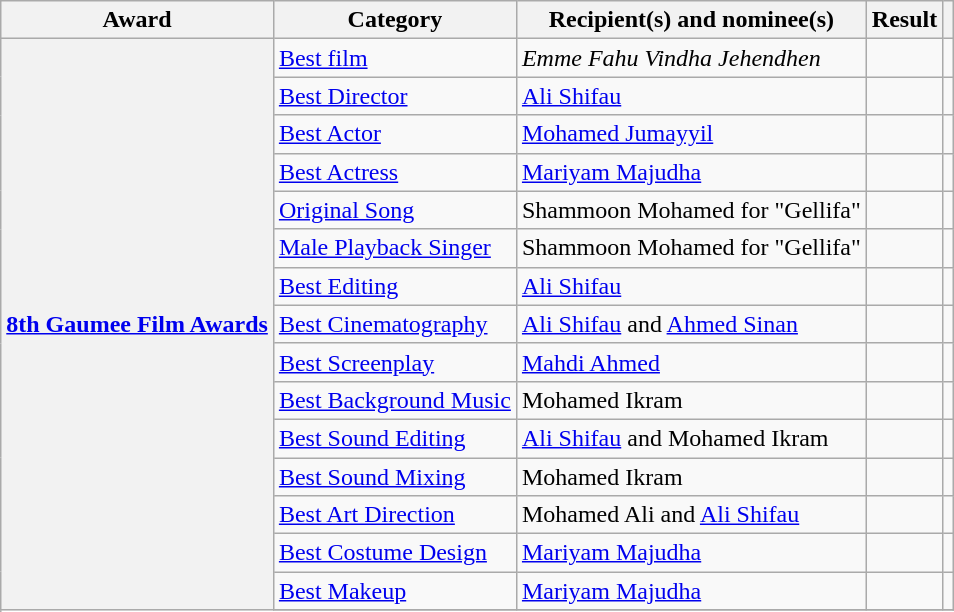<table class="wikitable plainrowheaders sortable">
<tr>
<th scope="col">Award</th>
<th scope="col">Category</th>
<th scope="col">Recipient(s) and nominee(s)</th>
<th scope="col">Result</th>
<th scope="col" class="unsortable"></th>
</tr>
<tr>
<th scope="row" rowspan="16"><a href='#'>8th Gaumee Film Awards</a></th>
<td><a href='#'>Best film</a></td>
<td><em>Emme Fahu Vindha Jehendhen</em></td>
<td></td>
<td style="text-align:center;"></td>
</tr>
<tr>
<td><a href='#'>Best Director</a></td>
<td><a href='#'>Ali Shifau</a></td>
<td></td>
<td></td>
</tr>
<tr>
<td><a href='#'>Best Actor</a></td>
<td><a href='#'>Mohamed Jumayyil</a></td>
<td></td>
<td></td>
</tr>
<tr>
<td><a href='#'>Best Actress</a></td>
<td><a href='#'>Mariyam Majudha</a></td>
<td></td>
<td></td>
</tr>
<tr>
<td><a href='#'>Original Song</a></td>
<td>Shammoon Mohamed for "Gellifa"</td>
<td></td>
<td></td>
</tr>
<tr>
<td><a href='#'>Male Playback Singer</a></td>
<td>Shammoon Mohamed for "Gellifa"</td>
<td></td>
<td></td>
</tr>
<tr>
<td><a href='#'>Best Editing</a></td>
<td><a href='#'>Ali Shifau</a></td>
<td></td>
<td></td>
</tr>
<tr>
<td><a href='#'>Best Cinematography</a></td>
<td><a href='#'>Ali Shifau</a> and <a href='#'>Ahmed Sinan</a></td>
<td></td>
<td></td>
</tr>
<tr>
<td><a href='#'>Best Screenplay</a></td>
<td><a href='#'>Mahdi Ahmed</a></td>
<td></td>
<td></td>
</tr>
<tr>
<td><a href='#'>Best Background Music</a></td>
<td>Mohamed Ikram</td>
<td></td>
<td></td>
</tr>
<tr>
<td><a href='#'>Best Sound Editing</a></td>
<td><a href='#'>Ali Shifau</a> and Mohamed Ikram</td>
<td></td>
<td></td>
</tr>
<tr>
<td><a href='#'>Best Sound Mixing</a></td>
<td>Mohamed Ikram</td>
<td></td>
<td></td>
</tr>
<tr>
<td><a href='#'>Best Art Direction</a></td>
<td>Mohamed Ali and <a href='#'>Ali Shifau</a></td>
<td></td>
<td></td>
</tr>
<tr>
<td><a href='#'>Best Costume Design</a></td>
<td><a href='#'>Mariyam Majudha</a></td>
<td></td>
<td></td>
</tr>
<tr>
<td><a href='#'>Best Makeup</a></td>
<td><a href='#'>Mariyam Majudha</a></td>
<td></td>
<td></td>
</tr>
<tr>
</tr>
</table>
